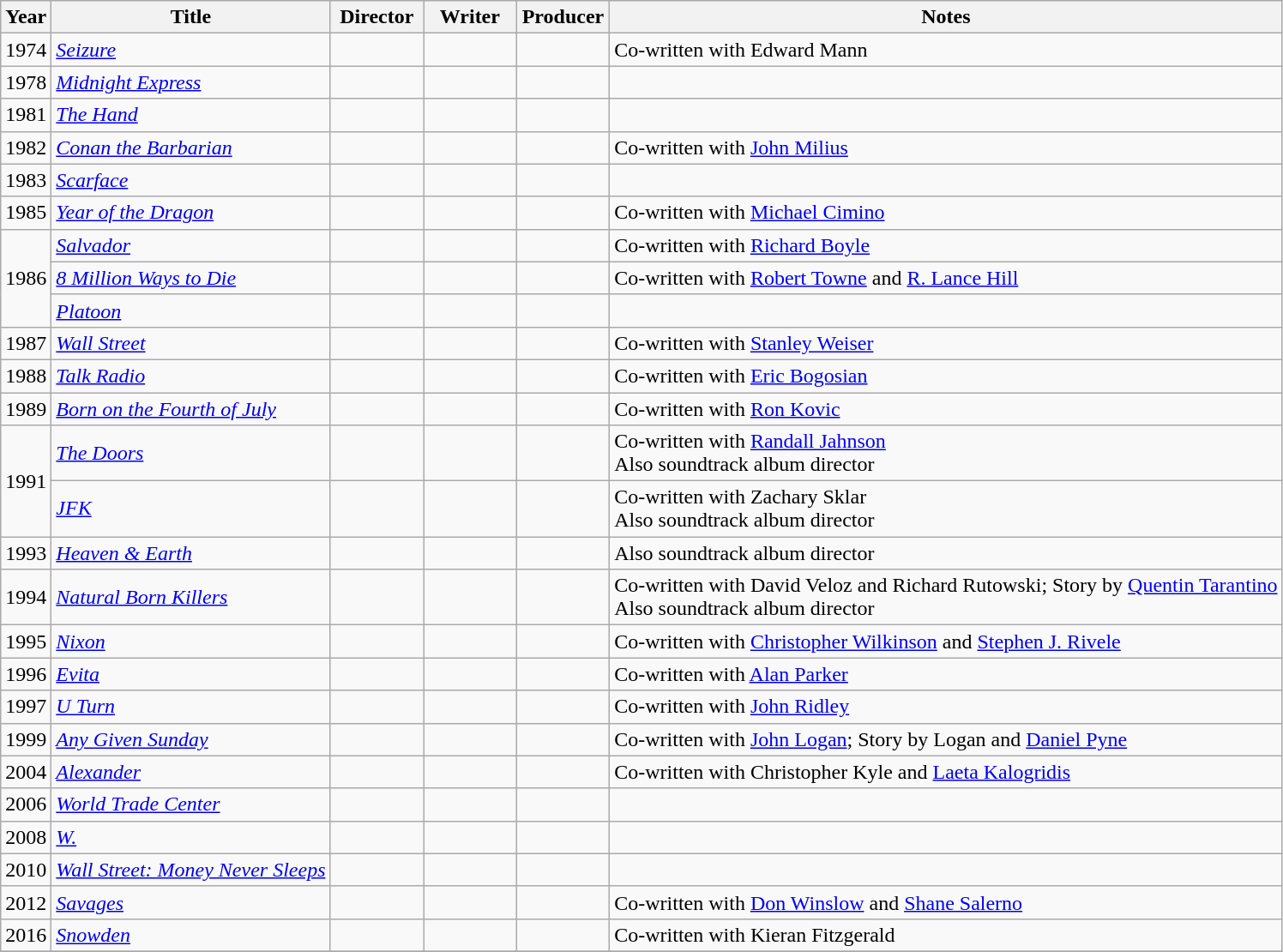<table class="wikitable">
<tr>
<th>Year</th>
<th>Title</th>
<th width=65>Director</th>
<th width=65>Writer</th>
<th width=65>Producer</th>
<th>Notes</th>
</tr>
<tr>
<td>1974</td>
<td><em><a href='#'>Seizure</a></em></td>
<td></td>
<td></td>
<td></td>
<td>Co-written with Edward Mann</td>
</tr>
<tr>
<td>1978</td>
<td><em><a href='#'>Midnight Express</a></em></td>
<td></td>
<td></td>
<td></td>
<td></td>
</tr>
<tr>
<td>1981</td>
<td><em><a href='#'>The Hand</a></em></td>
<td></td>
<td></td>
<td></td>
<td></td>
</tr>
<tr>
<td>1982</td>
<td><em><a href='#'>Conan the Barbarian</a></em></td>
<td></td>
<td></td>
<td></td>
<td>Co-written with <a href='#'>John Milius</a></td>
</tr>
<tr>
<td>1983</td>
<td><em><a href='#'>Scarface</a></em></td>
<td></td>
<td></td>
<td></td>
<td></td>
</tr>
<tr>
<td>1985</td>
<td><em><a href='#'>Year of the Dragon</a></em></td>
<td></td>
<td></td>
<td></td>
<td>Co-written with <a href='#'>Michael Cimino</a></td>
</tr>
<tr>
<td rowspan=3>1986</td>
<td><em><a href='#'>Salvador</a></em></td>
<td></td>
<td></td>
<td></td>
<td>Co-written with <a href='#'>Richard Boyle</a></td>
</tr>
<tr>
<td><em><a href='#'>8 Million Ways to Die</a></em></td>
<td></td>
<td></td>
<td></td>
<td>Co-written with <a href='#'>Robert Towne</a> and <a href='#'>R. Lance Hill</a></td>
</tr>
<tr>
<td><em><a href='#'>Platoon</a></em></td>
<td></td>
<td></td>
<td></td>
<td></td>
</tr>
<tr>
<td>1987</td>
<td><em><a href='#'>Wall Street</a></em></td>
<td></td>
<td></td>
<td></td>
<td>Co-written with <a href='#'>Stanley Weiser</a></td>
</tr>
<tr>
<td>1988</td>
<td><em><a href='#'>Talk Radio</a></em></td>
<td></td>
<td></td>
<td></td>
<td>Co-written with <a href='#'>Eric Bogosian</a></td>
</tr>
<tr>
<td>1989</td>
<td><em><a href='#'>Born on the Fourth of July</a></em></td>
<td></td>
<td></td>
<td></td>
<td>Co-written with <a href='#'>Ron Kovic</a></td>
</tr>
<tr>
<td rowspan="2">1991</td>
<td><em><a href='#'>The Doors</a></em></td>
<td></td>
<td></td>
<td></td>
<td>Co-written with <a href='#'>Randall Jahnson</a><br>Also soundtrack album director</td>
</tr>
<tr>
<td><em><a href='#'>JFK</a></em></td>
<td></td>
<td></td>
<td></td>
<td>Co-written with Zachary Sklar<br>Also soundtrack album director</td>
</tr>
<tr>
<td>1993</td>
<td><em><a href='#'>Heaven & Earth</a></em></td>
<td></td>
<td></td>
<td></td>
<td>Also soundtrack album director</td>
</tr>
<tr>
<td>1994</td>
<td><em><a href='#'>Natural Born Killers</a></em></td>
<td></td>
<td></td>
<td></td>
<td>Co-written with David Veloz and Richard Rutowski; Story by <a href='#'>Quentin Tarantino</a><br>Also soundtrack album director</td>
</tr>
<tr>
<td>1995</td>
<td><em><a href='#'>Nixon</a></em></td>
<td></td>
<td></td>
<td></td>
<td>Co-written with <a href='#'>Christopher Wilkinson</a> and <a href='#'>Stephen J. Rivele</a></td>
</tr>
<tr>
<td>1996</td>
<td><em><a href='#'>Evita</a></em></td>
<td></td>
<td></td>
<td></td>
<td>Co-written with <a href='#'>Alan Parker</a></td>
</tr>
<tr>
<td>1997</td>
<td><em><a href='#'>U Turn</a></em></td>
<td></td>
<td></td>
<td></td>
<td>Co-written with <a href='#'>John Ridley</a></td>
</tr>
<tr>
<td>1999</td>
<td><em><a href='#'>Any Given Sunday</a></em></td>
<td></td>
<td></td>
<td></td>
<td>Co-written with <a href='#'>John Logan</a>; Story by Logan and <a href='#'>Daniel Pyne</a></td>
</tr>
<tr>
<td>2004</td>
<td><em><a href='#'>Alexander</a></em></td>
<td></td>
<td></td>
<td></td>
<td>Co-written with Christopher Kyle and <a href='#'>Laeta Kalogridis</a></td>
</tr>
<tr>
<td>2006</td>
<td><em><a href='#'>World Trade Center</a></em></td>
<td></td>
<td></td>
<td></td>
<td></td>
</tr>
<tr>
<td>2008</td>
<td><em><a href='#'>W.</a></em></td>
<td></td>
<td></td>
<td></td>
<td></td>
</tr>
<tr>
<td>2010</td>
<td><em><a href='#'>Wall Street: Money Never Sleeps</a></em></td>
<td></td>
<td></td>
<td></td>
<td></td>
</tr>
<tr>
<td>2012</td>
<td><em><a href='#'>Savages</a></em></td>
<td></td>
<td></td>
<td></td>
<td>Co-written with <a href='#'>Don Winslow</a> and <a href='#'>Shane Salerno</a></td>
</tr>
<tr>
<td>2016</td>
<td><em><a href='#'>Snowden</a></em></td>
<td></td>
<td></td>
<td></td>
<td>Co-written with Kieran Fitzgerald</td>
</tr>
<tr>
</tr>
</table>
